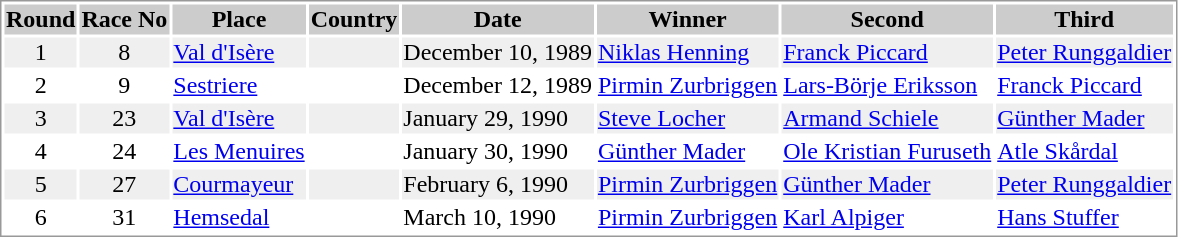<table border="0" style="border: 1px solid #999; background-color:#FFFFFF; text-align:center">
<tr align="center" bgcolor="#CCCCCC">
<th>Round</th>
<th>Race No</th>
<th>Place</th>
<th>Country</th>
<th>Date</th>
<th>Winner</th>
<th>Second</th>
<th>Third</th>
</tr>
<tr bgcolor="#EFEFEF">
<td>1</td>
<td>8</td>
<td align="left"><a href='#'>Val d'Isère</a></td>
<td align="left"></td>
<td align="left">December 10, 1989</td>
<td align="left"> <a href='#'>Niklas Henning</a></td>
<td align="left"> <a href='#'>Franck Piccard</a></td>
<td align="left"> <a href='#'>Peter Runggaldier</a></td>
</tr>
<tr>
<td>2</td>
<td>9</td>
<td align="left"><a href='#'>Sestriere</a></td>
<td align="left"></td>
<td align="left">December 12, 1989</td>
<td align="left"> <a href='#'>Pirmin Zurbriggen</a></td>
<td align="left"> <a href='#'>Lars-Börje Eriksson</a></td>
<td align="left"> <a href='#'>Franck Piccard</a></td>
</tr>
<tr bgcolor="#EFEFEF">
<td>3</td>
<td>23</td>
<td align="left"><a href='#'>Val d'Isère</a></td>
<td align="left"></td>
<td align="left">January 29, 1990</td>
<td align="left"> <a href='#'>Steve Locher</a></td>
<td align="left"> <a href='#'>Armand Schiele</a></td>
<td align="left"> <a href='#'>Günther Mader</a></td>
</tr>
<tr>
<td>4</td>
<td>24</td>
<td align="left"><a href='#'>Les Menuires</a></td>
<td align="left"></td>
<td align="left">January 30, 1990</td>
<td align="left"> <a href='#'>Günther Mader</a></td>
<td align="left"> <a href='#'>Ole Kristian Furuseth</a></td>
<td align="left"> <a href='#'>Atle Skårdal</a></td>
</tr>
<tr bgcolor="#EFEFEF">
<td>5</td>
<td>27</td>
<td align="left"><a href='#'>Courmayeur</a></td>
<td align="left"></td>
<td align="left">February 6, 1990</td>
<td align="left"> <a href='#'>Pirmin Zurbriggen</a></td>
<td align="left"> <a href='#'>Günther Mader</a></td>
<td align="left"> <a href='#'>Peter Runggaldier</a></td>
</tr>
<tr>
<td>6</td>
<td>31</td>
<td align="left"><a href='#'>Hemsedal</a></td>
<td align="left"></td>
<td align="left">March 10, 1990</td>
<td align="left"> <a href='#'>Pirmin Zurbriggen</a></td>
<td align="left"> <a href='#'>Karl Alpiger</a></td>
<td align="left"> <a href='#'>Hans Stuffer</a></td>
</tr>
</table>
